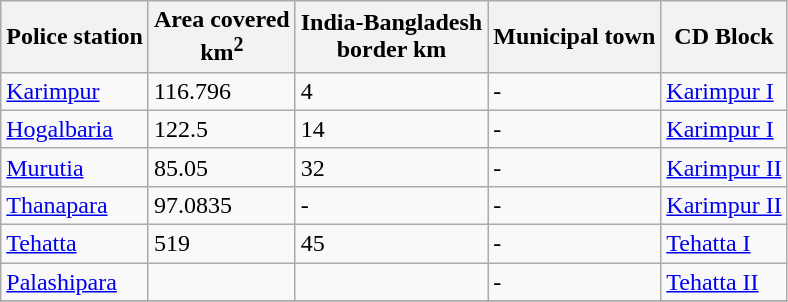<table class="wikitable sortable">
<tr>
<th>Police station</th>
<th>Area covered<br>km<sup>2</sup></th>
<th>India-Bangladesh<br> border km</th>
<th>Municipal town</th>
<th>CD Block</th>
</tr>
<tr>
<td><a href='#'>Karimpur</a></td>
<td>116.796</td>
<td>4</td>
<td>-</td>
<td><a href='#'>Karimpur I</a></td>
</tr>
<tr>
<td><a href='#'>Hogalbaria</a></td>
<td>122.5</td>
<td>14</td>
<td>-</td>
<td><a href='#'>Karimpur I</a></td>
</tr>
<tr>
<td><a href='#'>Murutia</a></td>
<td>85.05</td>
<td>32</td>
<td>-</td>
<td><a href='#'>Karimpur II</a></td>
</tr>
<tr>
<td><a href='#'>Thanapara</a></td>
<td>97.0835</td>
<td>-</td>
<td>-</td>
<td><a href='#'>Karimpur II</a></td>
</tr>
<tr>
<td><a href='#'>Tehatta</a></td>
<td>519</td>
<td>45</td>
<td>-</td>
<td><a href='#'>Tehatta I</a></td>
</tr>
<tr>
<td><a href='#'>Palashipara</a></td>
<td></td>
<td></td>
<td>-</td>
<td><a href='#'>Tehatta II</a></td>
</tr>
<tr>
</tr>
</table>
